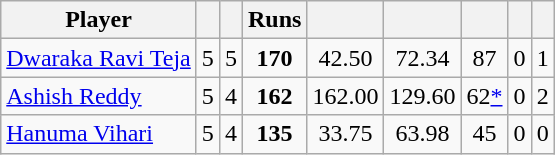<table class="wikitable sortable" style="text-align: center;">
<tr>
<th class="unsortable">Player</th>
<th></th>
<th></th>
<th>Runs</th>
<th></th>
<th></th>
<th></th>
<th></th>
<th></th>
</tr>
<tr>
<td style="text-align:left"><a href='#'>Dwaraka Ravi Teja</a></td>
<td style="text-align:left">5</td>
<td>5</td>
<td><strong>170</strong></td>
<td>42.50</td>
<td>72.34</td>
<td>87</td>
<td>0</td>
<td>1</td>
</tr>
<tr>
<td style="text-align:left"><a href='#'>Ashish Reddy</a></td>
<td style="text-align:left">5</td>
<td>4</td>
<td><strong>162</strong></td>
<td>162.00</td>
<td>129.60</td>
<td>62<a href='#'>*</a></td>
<td>0</td>
<td>2</td>
</tr>
<tr>
<td style="text-align:left"><a href='#'>Hanuma Vihari</a></td>
<td style="text-align:left">5</td>
<td>4</td>
<td><strong>135</strong></td>
<td>33.75</td>
<td>63.98</td>
<td>45</td>
<td>0</td>
<td>0</td>
</tr>
</table>
